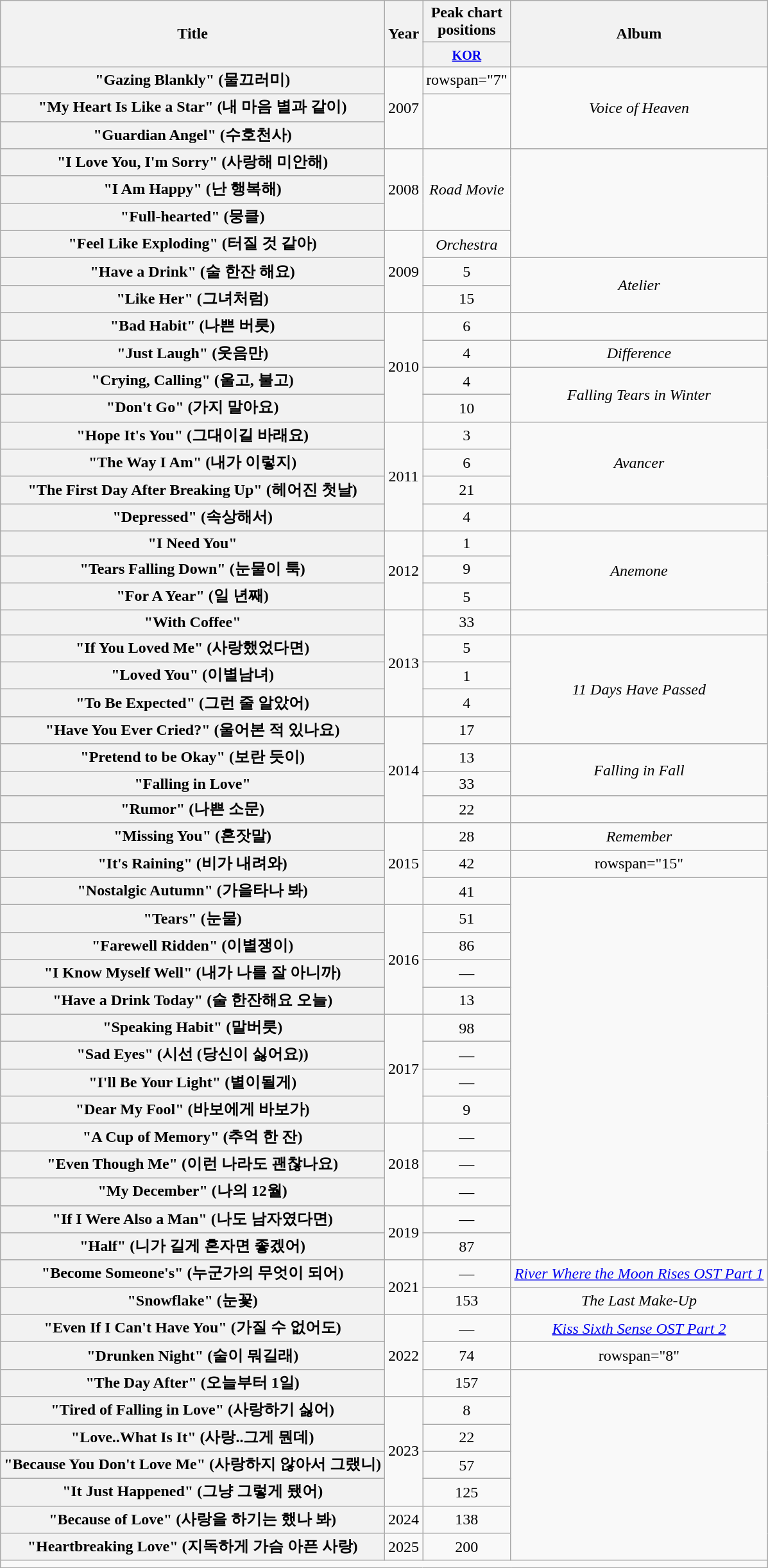<table class="wikitable plainrowheaders" style="text-align:center;">
<tr>
<th scope="col" rowspan="2">Title</th>
<th scope="col" rowspan="2">Year</th>
<th scope="col" colspan="1" style="width:5em;">Peak chart positions</th>
<th scope="col" rowspan="2">Album</th>
</tr>
<tr>
<th><small><a href='#'>KOR</a></small><br></th>
</tr>
<tr>
<th scope="row">"Gazing Blankly" (물끄러미)</th>
<td rowspan="3">2007</td>
<td>rowspan="7" </td>
<td rowspan="3"><em>Voice of Heaven</em></td>
</tr>
<tr>
<th scope="row">"My Heart Is Like a Star" (내 마음 별과 같이)<br></th>
</tr>
<tr>
<th scope="row">"Guardian Angel" (수호천사)</th>
</tr>
<tr>
<th scope="row">"I Love You, I'm Sorry" (사랑해 미안해)</th>
<td rowspan="3">2008</td>
<td rowspan="3"><em>Road Movie</em></td>
</tr>
<tr>
<th scope="row">"I Am Happy" (난 행복해)</th>
</tr>
<tr>
<th scope="row">"Full-hearted" (뭉클)</th>
</tr>
<tr>
<th scope="row">"Feel Like Exploding" (터질 것 같아)</th>
<td rowspan="3">2009</td>
<td><em>Orchestra</em></td>
</tr>
<tr>
<th scope="row">"Have a Drink" (술 한잔 해요)</th>
<td>5</td>
<td rowspan="2"><em>Atelier</em></td>
</tr>
<tr>
<th scope="row">"Like Her" (그녀처럼)</th>
<td>15</td>
</tr>
<tr>
<th scope="row">"Bad Habit" (나쁜 버릇)</th>
<td rowspan="4">2010</td>
<td>6</td>
<td></td>
</tr>
<tr>
<th scope="row">"Just Laugh" (웃음만)</th>
<td>4</td>
<td><em>Difference</em></td>
</tr>
<tr>
<th scope="row">"Crying, Calling" (울고, 불고)<br></th>
<td>4</td>
<td rowspan="2"><em>Falling Tears in Winter</em></td>
</tr>
<tr>
<th scope="row">"Don't Go" (가지 말아요)</th>
<td>10</td>
</tr>
<tr>
<th scope="row">"Hope It's You" (그대이길 바래요)<br></th>
<td rowspan="4">2011</td>
<td>3</td>
<td rowspan="3"><em>Avancer</em></td>
</tr>
<tr>
<th scope="row">"The Way I Am" (내가 이렇지)<br></th>
<td>6</td>
</tr>
<tr>
<th scope="row">"The First Day After Breaking Up" (헤어진 첫날)</th>
<td>21</td>
</tr>
<tr>
<th scope="row">"Depressed" (속상해서)</th>
<td>4</td>
<td></td>
</tr>
<tr>
<th scope="row">"I Need You"<br></th>
<td rowspan="3">2012</td>
<td>1</td>
<td rowspan="3"><em>Anemone</em></td>
</tr>
<tr>
<th scope="row">"Tears Falling Down" (눈물이 툭)<br></th>
<td>9</td>
</tr>
<tr>
<th scope="row">"For A Year" (일 년째)</th>
<td>5</td>
</tr>
<tr>
<th scope="row">"With Coffee"<br></th>
<td rowspan="4">2013</td>
<td>33</td>
<td></td>
</tr>
<tr>
<th scope="row">"If You Loved Me" (사랑했었다면)<br></th>
<td>5</td>
<td rowspan="4"><em>11 Days Have Passed</em></td>
</tr>
<tr>
<th scope="row">"Loved You" (이별남녀)<br></th>
<td>1</td>
</tr>
<tr>
<th scope="row">"To Be Expected" (그런 줄 알았어)</th>
<td>4</td>
</tr>
<tr>
<th scope="row">"Have You Ever Cried?" (울어본 적 있나요)</th>
<td rowspan="4">2014</td>
<td>17</td>
</tr>
<tr>
<th scope="row">"Pretend to be Okay" (보란 듯이)</th>
<td>13</td>
<td rowspan="2"><em>Falling in Fall</em></td>
</tr>
<tr>
<th scope="row">"Falling in Love"<br></th>
<td>33</td>
</tr>
<tr>
<th scope="row">"Rumor" (나쁜 소문)</th>
<td>22</td>
<td></td>
</tr>
<tr>
<th scope="row">"Missing You" (혼잣말)<br></th>
<td rowspan="3">2015</td>
<td>28</td>
<td><em>Remember</em></td>
</tr>
<tr>
<th scope="row">"It's Raining" (비가 내려와)<br></th>
<td>42</td>
<td>rowspan="15" </td>
</tr>
<tr>
<th scope="row">"Nostalgic Autumn" (가을타나 봐)<br></th>
<td>41</td>
</tr>
<tr>
<th scope="row">"Tears" (눈물)</th>
<td rowspan="4">2016</td>
<td>51</td>
</tr>
<tr>
<th scope="row">"Farewell Ridden" (이별쟁이)</th>
<td>86</td>
</tr>
<tr>
<th scope="row">"I Know Myself Well" (내가 나를 잘 아니까)</th>
<td>—</td>
</tr>
<tr>
<th scope="row">"Have a Drink Today" (술 한잔해요 오늘)</th>
<td>13</td>
</tr>
<tr>
<th scope="row">"Speaking Habit" (말버릇)<br></th>
<td rowspan="4">2017</td>
<td>98</td>
</tr>
<tr>
<th scope="row">"Sad Eyes" (시선 (당신이 싫어요))</th>
<td>—</td>
</tr>
<tr>
<th scope="row">"I'll Be Your Light" (별이될게)<br></th>
<td>—</td>
</tr>
<tr>
<th scope="row">"Dear My Fool" (바보에게 바보가)</th>
<td>9</td>
</tr>
<tr>
<th scope="row">"A Cup of Memory" (추억 한 잔)<br></th>
<td rowspan="3">2018</td>
<td>—</td>
</tr>
<tr>
<th scope="row">"Even Though Me" (이런 나라도 괜찮나요)</th>
<td>—</td>
</tr>
<tr>
<th scope="row">"My December" (나의 12월)</th>
<td>—</td>
</tr>
<tr>
<th scope="row">"If I Were Also a Man" (나도 남자였다면)</th>
<td rowspan="2">2019</td>
<td>—</td>
</tr>
<tr>
<th scope="row">"Half" (니가 길게 혼자면 좋겠어)</th>
<td>87</td>
</tr>
<tr>
<th scope="row">"Become Someone's" (누군가의 무엇이 되어)</th>
<td rowspan="2">2021</td>
<td>—</td>
<td><em><a href='#'>River Where the Moon Rises OST Part 1</a> </em></td>
</tr>
<tr>
<th scope="row">"Snowflake" (눈꽃)</th>
<td>153</td>
<td><em>The Last Make-Up</em></td>
</tr>
<tr>
<th scope="row">"Even If I Can't Have You" (가질 수 없어도)</th>
<td rowspan="3">2022</td>
<td>—</td>
<td><em><a href='#'>Kiss Sixth Sense OST Part 2</a></em></td>
</tr>
<tr>
<th scope="row">"Drunken Night" (술이 뭐길래)<br></th>
<td>74</td>
<td>rowspan="8" </td>
</tr>
<tr>
<th scope="row">"The Day After" (오늘부터 1일)<br></th>
<td>157</td>
</tr>
<tr>
<th scope="row">"Tired of Falling in Love" (사랑하기 싫어)</th>
<td rowspan="4">2023</td>
<td>8</td>
</tr>
<tr>
<th scope="row">"Love..What Is It" (사랑..그게 뭔데)</th>
<td>22</td>
</tr>
<tr>
<th scope="row">"Because You Don't Love Me" (사랑하지 않아서 그랬니)</th>
<td>57</td>
</tr>
<tr>
<th scope="row">"It Just Happened" (그냥 그렇게 됐어)</th>
<td>125</td>
</tr>
<tr>
<th scope="row">"Because of Love" (사랑을 하기는 했나 봐)<br></th>
<td>2024</td>
<td>138</td>
</tr>
<tr>
<th scope="row">"Heartbreaking Love" (지독하게 가슴 아픈 사랑)</th>
<td>2025</td>
<td>200</td>
</tr>
<tr>
<td colspan="4"></td>
</tr>
</table>
